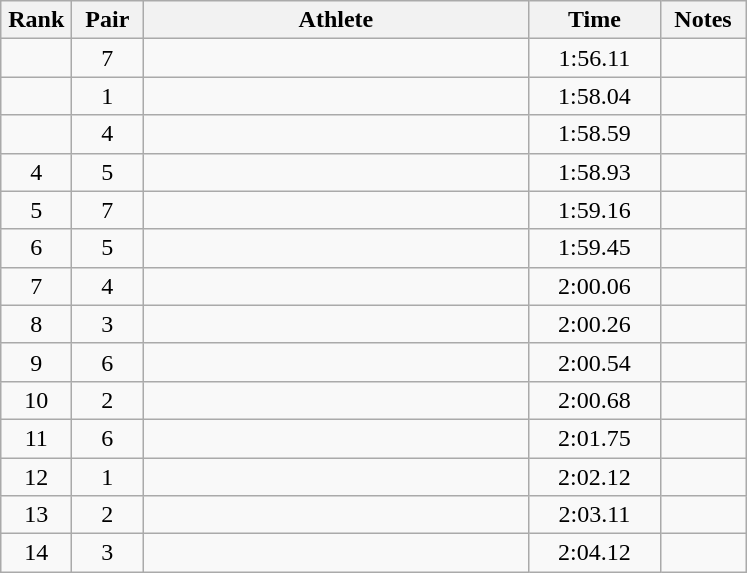<table class=wikitable style="text-align:center">
<tr>
<th width=40>Rank</th>
<th width=40>Pair</th>
<th width=250>Athlete</th>
<th width=80>Time</th>
<th width=50>Notes</th>
</tr>
<tr>
<td></td>
<td>7</td>
<td align=left></td>
<td>1:56.11</td>
<td></td>
</tr>
<tr>
<td></td>
<td>1</td>
<td align=left></td>
<td>1:58.04</td>
<td></td>
</tr>
<tr>
<td></td>
<td>4</td>
<td align=left></td>
<td>1:58.59</td>
<td></td>
</tr>
<tr>
<td>4</td>
<td>5</td>
<td align=left></td>
<td>1:58.93</td>
<td></td>
</tr>
<tr>
<td>5</td>
<td>7</td>
<td align=left></td>
<td>1:59.16</td>
<td></td>
</tr>
<tr>
<td>6</td>
<td>5</td>
<td align=left></td>
<td>1:59.45</td>
<td></td>
</tr>
<tr>
<td>7</td>
<td>4</td>
<td align=left></td>
<td>2:00.06</td>
<td></td>
</tr>
<tr>
<td>8</td>
<td>3</td>
<td align=left></td>
<td>2:00.26</td>
<td></td>
</tr>
<tr>
<td>9</td>
<td>6</td>
<td align=left></td>
<td>2:00.54</td>
<td></td>
</tr>
<tr>
<td>10</td>
<td>2</td>
<td align=left></td>
<td>2:00.68</td>
<td></td>
</tr>
<tr>
<td>11</td>
<td>6</td>
<td align=left></td>
<td>2:01.75</td>
<td></td>
</tr>
<tr>
<td>12</td>
<td>1</td>
<td align=left></td>
<td>2:02.12</td>
<td></td>
</tr>
<tr>
<td>13</td>
<td>2</td>
<td align=left></td>
<td>2:03.11</td>
<td></td>
</tr>
<tr>
<td>14</td>
<td>3</td>
<td align=left></td>
<td>2:04.12</td>
<td></td>
</tr>
</table>
